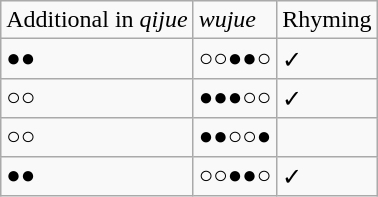<table class="wikitable">
<tr>
<td>Additional in <em>qijue</em></td>
<td><em>wujue</em></td>
<td>Rhyming</td>
</tr>
<tr>
<td>●●</td>
<td>○○●●○</td>
<td>✓</td>
</tr>
<tr>
<td>○○</td>
<td>●●●○○</td>
<td>✓</td>
</tr>
<tr>
<td>○○</td>
<td>●●○○●</td>
<td></td>
</tr>
<tr>
<td>●●</td>
<td>○○●●○</td>
<td>✓</td>
</tr>
</table>
